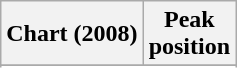<table class="wikitable sortable plainrowheaders">
<tr>
<th>Chart (2008)</th>
<th>Peak<br>position</th>
</tr>
<tr>
</tr>
<tr>
</tr>
<tr>
</tr>
<tr>
</tr>
</table>
